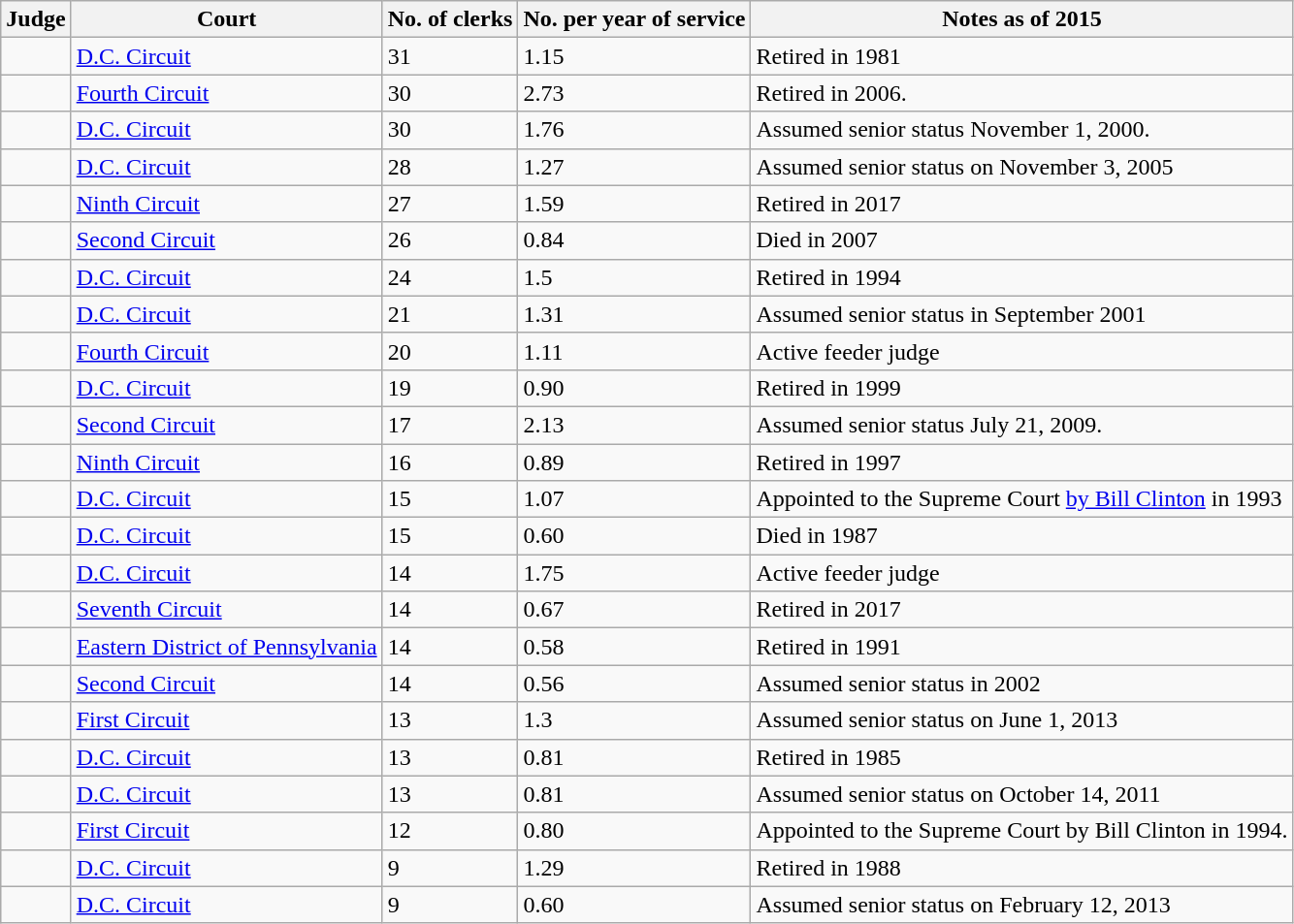<table class="wikitable collapsible collapsed sortable">
<tr>
<th>Judge</th>
<th>Court</th>
<th>No. of clerks</th>
<th>No. per year of service</th>
<th>Notes as of 2015</th>
</tr>
<tr>
<td></td>
<td><a href='#'>D.C. Circuit</a></td>
<td>31</td>
<td>1.15</td>
<td>Retired in 1981</td>
</tr>
<tr>
<td></td>
<td><a href='#'>Fourth Circuit</a></td>
<td>30</td>
<td>2.73</td>
<td>Retired in 2006.</td>
</tr>
<tr>
<td></td>
<td><a href='#'>D.C. Circuit</a></td>
<td>30</td>
<td>1.76</td>
<td>Assumed senior status November 1, 2000.</td>
</tr>
<tr>
<td></td>
<td><a href='#'>D.C. Circuit</a></td>
<td>28</td>
<td>1.27</td>
<td>Assumed senior status on November 3, 2005</td>
</tr>
<tr>
<td></td>
<td><a href='#'>Ninth Circuit</a></td>
<td>27</td>
<td>1.59</td>
<td>Retired in 2017</td>
</tr>
<tr>
<td></td>
<td><a href='#'>Second Circuit</a></td>
<td>26</td>
<td>0.84</td>
<td>Died in 2007</td>
</tr>
<tr>
<td></td>
<td><a href='#'>D.C. Circuit</a></td>
<td>24</td>
<td>1.5</td>
<td>Retired in 1994</td>
</tr>
<tr>
<td></td>
<td><a href='#'>D.C. Circuit</a></td>
<td>21</td>
<td>1.31</td>
<td>Assumed senior status in September 2001</td>
</tr>
<tr>
<td></td>
<td><a href='#'>Fourth Circuit</a></td>
<td>20</td>
<td>1.11</td>
<td>Active feeder judge</td>
</tr>
<tr>
<td></td>
<td><a href='#'>D.C. Circuit</a></td>
<td>19</td>
<td>0.90</td>
<td>Retired in 1999</td>
</tr>
<tr>
<td></td>
<td><a href='#'>Second Circuit</a></td>
<td>17</td>
<td>2.13</td>
<td>Assumed senior status July 21, 2009.</td>
</tr>
<tr>
<td></td>
<td><a href='#'>Ninth Circuit</a></td>
<td>16</td>
<td>0.89</td>
<td>Retired in 1997</td>
</tr>
<tr>
<td></td>
<td><a href='#'>D.C. Circuit</a></td>
<td>15</td>
<td>1.07</td>
<td>Appointed to the Supreme Court <a href='#'>by Bill Clinton</a> in 1993</td>
</tr>
<tr>
<td></td>
<td><a href='#'>D.C. Circuit</a></td>
<td>15</td>
<td>0.60</td>
<td>Died in 1987</td>
</tr>
<tr>
<td></td>
<td><a href='#'>D.C. Circuit</a></td>
<td>14</td>
<td>1.75</td>
<td>Active feeder judge</td>
</tr>
<tr>
<td></td>
<td><a href='#'>Seventh Circuit</a></td>
<td>14</td>
<td>0.67</td>
<td>Retired in 2017</td>
</tr>
<tr>
<td></td>
<td><a href='#'>Eastern District of Pennsylvania</a></td>
<td>14</td>
<td>0.58</td>
<td>Retired in 1991</td>
</tr>
<tr>
<td></td>
<td><a href='#'>Second Circuit</a></td>
<td>14</td>
<td>0.56</td>
<td>Assumed senior status in 2002</td>
</tr>
<tr>
<td></td>
<td><a href='#'>First Circuit</a></td>
<td>13</td>
<td>1.3</td>
<td>Assumed senior status on June 1, 2013</td>
</tr>
<tr>
<td></td>
<td><a href='#'>D.C. Circuit</a></td>
<td>13</td>
<td>0.81</td>
<td>Retired in 1985</td>
</tr>
<tr>
<td></td>
<td><a href='#'>D.C. Circuit</a></td>
<td>13</td>
<td>0.81</td>
<td>Assumed senior status on October 14, 2011</td>
</tr>
<tr>
<td></td>
<td><a href='#'>First Circuit</a></td>
<td>12</td>
<td>0.80</td>
<td>Appointed to the Supreme Court by Bill Clinton in 1994.</td>
</tr>
<tr>
<td></td>
<td><a href='#'>D.C. Circuit</a></td>
<td>9</td>
<td>1.29</td>
<td>Retired in 1988</td>
</tr>
<tr>
<td></td>
<td><a href='#'>D.C. Circuit</a></td>
<td>9</td>
<td>0.60</td>
<td>Assumed senior status on February 12, 2013</td>
</tr>
</table>
